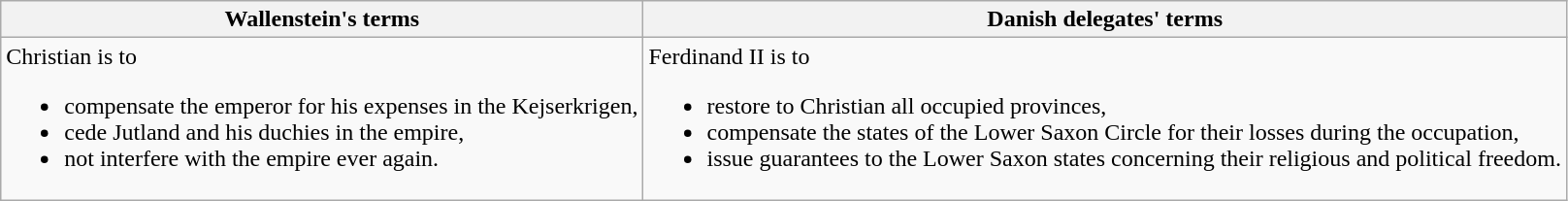<table class=wikitable>
<tr>
<th>Wallenstein's terms</th>
<th>Danish delegates' terms</th>
</tr>
<tr valign="top">
<td>Christian is to<br><ul><li>compensate the emperor for his expenses in the Kejserkrigen,</li><li>cede Jutland and his duchies in the empire,</li><li>not interfere with the empire ever again.</li></ul></td>
<td>Ferdinand II is to<br><ul><li>restore to Christian all occupied provinces,</li><li>compensate the states of the Lower Saxon Circle for their losses during the occupation,</li><li>issue guarantees to the Lower Saxon states concerning their religious and political freedom.</li></ul></td>
</tr>
</table>
